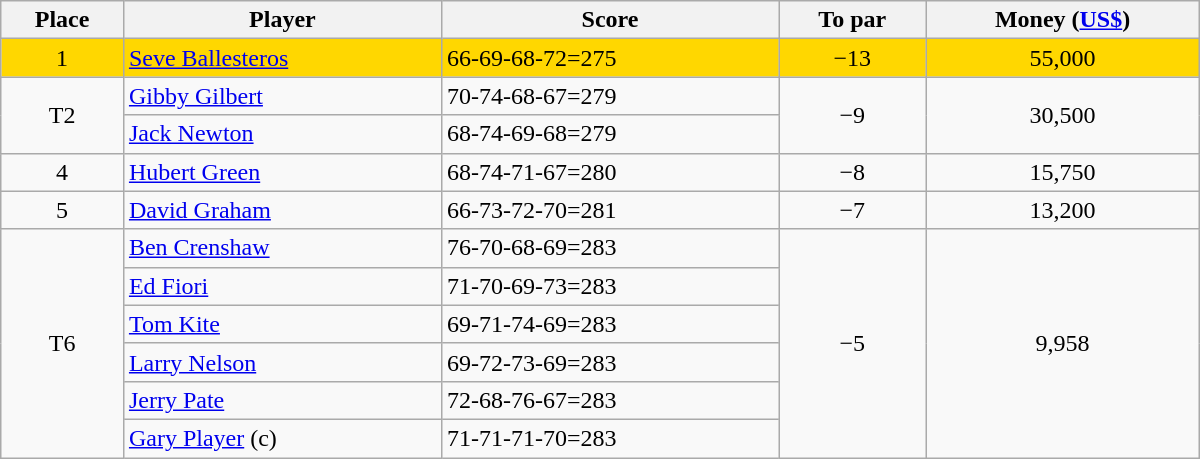<table class="wikitable" style="width:50em; margin-bottom:0">
<tr>
<th>Place</th>
<th>Player</th>
<th>Score</th>
<th>To par</th>
<th>Money (<a href='#'>US$</a>)</th>
</tr>
<tr style="background:gold">
<td align=center>1</td>
<td> <a href='#'>Seve Ballesteros</a></td>
<td>66-69-68-72=275</td>
<td align=center>−13</td>
<td align=center>55,000</td>
</tr>
<tr>
<td rowspan=2 align=center>T2</td>
<td> <a href='#'>Gibby Gilbert</a></td>
<td>70-74-68-67=279</td>
<td rowspan=2 align=center>−9</td>
<td rowspan=2 align=center>30,500</td>
</tr>
<tr>
<td> <a href='#'>Jack Newton</a></td>
<td>68-74-69-68=279</td>
</tr>
<tr>
<td align=center>4</td>
<td> <a href='#'>Hubert Green</a></td>
<td>68-74-71-67=280</td>
<td align=center>−8</td>
<td align=center>15,750</td>
</tr>
<tr>
<td align=center>5</td>
<td> <a href='#'>David Graham</a></td>
<td>66-73-72-70=281</td>
<td align=center>−7</td>
<td align=center>13,200</td>
</tr>
<tr>
<td rowspan=6 align=center>T6</td>
<td> <a href='#'>Ben Crenshaw</a></td>
<td>76-70-68-69=283</td>
<td rowspan=6 align=center>−5</td>
<td rowspan=6 align=center>9,958</td>
</tr>
<tr>
<td> <a href='#'>Ed Fiori</a></td>
<td>71-70-69-73=283</td>
</tr>
<tr>
<td> <a href='#'>Tom Kite</a></td>
<td>69-71-74-69=283</td>
</tr>
<tr>
<td> <a href='#'>Larry Nelson</a></td>
<td>69-72-73-69=283</td>
</tr>
<tr>
<td> <a href='#'>Jerry Pate</a></td>
<td>72-68-76-67=283</td>
</tr>
<tr>
<td> <a href='#'>Gary Player</a> (c)</td>
<td>71-71-71-70=283</td>
</tr>
</table>
